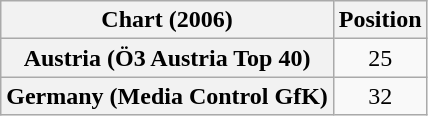<table class="wikitable plainrowheaders" style="text-align:center">
<tr>
<th>Chart (2006)</th>
<th>Position</th>
</tr>
<tr>
<th scope="row">Austria (Ö3 Austria Top 40)</th>
<td>25</td>
</tr>
<tr>
<th scope="row">Germany (Media Control GfK)</th>
<td>32</td>
</tr>
</table>
